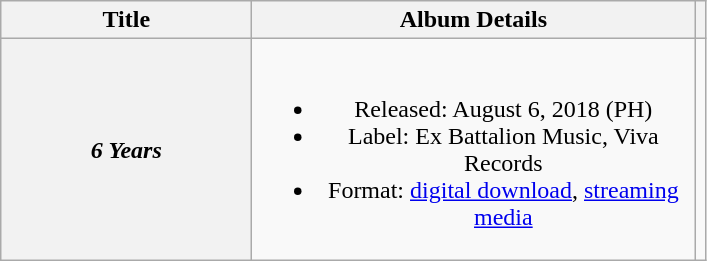<table class="wikitable plainrowheaders" style="text-align:center;">
<tr>
<th scope="col" style="width:10em;">Title</th>
<th scope="col" style="width:18em;">Album Details</th>
<th scope="col" class="unsortable"></th>
</tr>
<tr>
<th scope="row"><em>6 Years</em></th>
<td><br><ul><li>Released: August 6, 2018 <span>(PH)</span></li><li>Label: Ex Battalion Music, Viva Records</li><li>Format: <a href='#'>digital download</a>, <a href='#'>streaming media</a></li></ul></td>
<td></td>
</tr>
</table>
